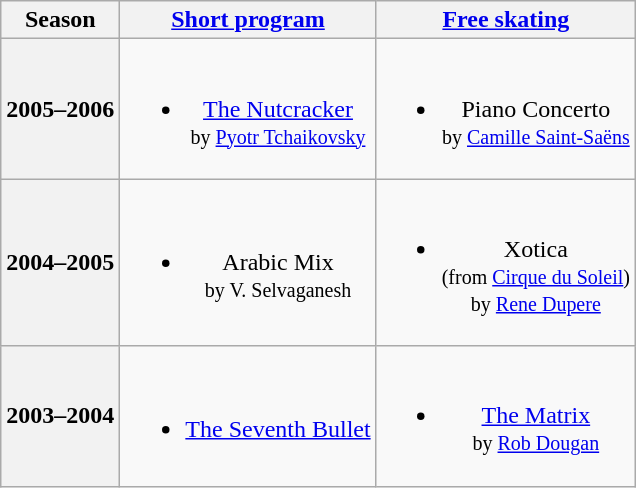<table class="wikitable" style="text-align:center">
<tr>
<th>Season</th>
<th><a href='#'>Short program</a></th>
<th><a href='#'>Free skating</a></th>
</tr>
<tr>
<th>2005–2006 <br> </th>
<td><br><ul><li><a href='#'>The Nutcracker</a> <br><small> by <a href='#'>Pyotr Tchaikovsky</a> </small></li></ul></td>
<td><br><ul><li>Piano Concerto <br><small> by <a href='#'>Camille Saint-Saëns</a> </small></li></ul></td>
</tr>
<tr>
<th>2004–2005 <br> </th>
<td><br><ul><li>Arabic Mix <br><small> by V. Selvaganesh </small></li></ul></td>
<td><br><ul><li>Xotica <br><small> (from <a href='#'>Cirque du Soleil</a>) <br> by <a href='#'>Rene Dupere</a> </small></li></ul></td>
</tr>
<tr>
<th>2003–2004 <br> </th>
<td><br><ul><li><a href='#'>The Seventh Bullet</a></li></ul></td>
<td><br><ul><li><a href='#'>The Matrix</a> <br><small> by <a href='#'>Rob Dougan</a> </small></li></ul></td>
</tr>
</table>
